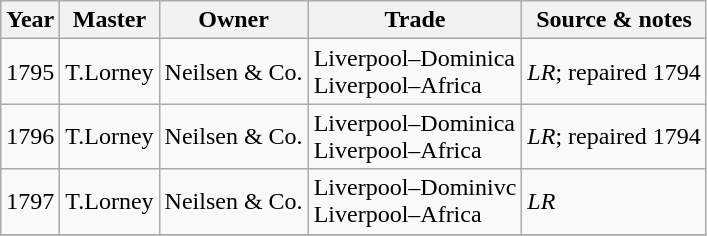<table class=" wikitable">
<tr>
<th>Year</th>
<th>Master</th>
<th>Owner</th>
<th>Trade</th>
<th>Source & notes</th>
</tr>
<tr>
<td>1795</td>
<td>T.Lorney</td>
<td>Neilsen & Co.</td>
<td>Liverpool–Dominica<br>Liverpool–Africa</td>
<td><em>LR</em>; repaired 1794</td>
</tr>
<tr>
<td>1796</td>
<td>T.Lorney</td>
<td>Neilsen & Co.</td>
<td>Liverpool–Dominica<br>Liverpool–Africa</td>
<td><em>LR</em>; repaired 1794</td>
</tr>
<tr>
<td>1797</td>
<td>T.Lorney</td>
<td>Neilsen & Co.</td>
<td>Liverpool–Dominivc<br>Liverpool–Africa</td>
<td><em>LR</em></td>
</tr>
<tr>
</tr>
</table>
